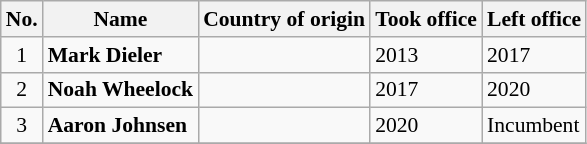<table class="wikitable" style="font-size:90%; text-align:left">
<tr>
<th>No.</th>
<th>Name</th>
<th>Country of origin</th>
<th>Took office</th>
<th>Left office</th>
</tr>
<tr>
<td align=center>1</td>
<td><strong>Mark Dieler</strong></td>
<td></td>
<td>2013</td>
<td>2017</td>
</tr>
<tr>
<td align=center>2</td>
<td><strong>Noah Wheelock</strong></td>
<td></td>
<td>2017</td>
<td>2020</td>
</tr>
<tr>
<td align=center>3</td>
<td><strong>Aaron Johnsen</strong></td>
<td></td>
<td>2020</td>
<td>Incumbent</td>
</tr>
<tr>
</tr>
</table>
